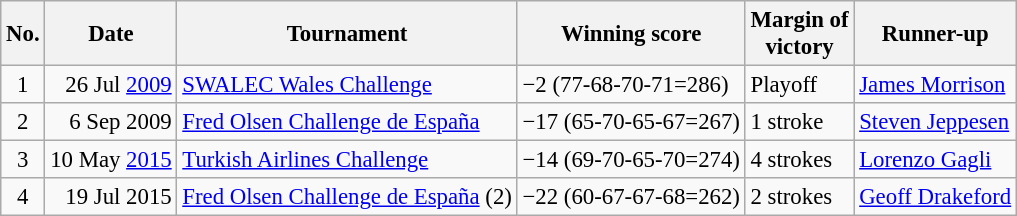<table class="wikitable" style="font-size:95%;">
<tr>
<th>No.</th>
<th>Date</th>
<th>Tournament</th>
<th>Winning score</th>
<th>Margin of<br>victory</th>
<th>Runner-up</th>
</tr>
<tr>
<td align=center>1</td>
<td align=right>26 Jul <a href='#'>2009</a></td>
<td><a href='#'>SWALEC Wales Challenge</a></td>
<td>−2 (77-68-70-71=286)</td>
<td>Playoff</td>
<td> <a href='#'>James Morrison</a></td>
</tr>
<tr>
<td align=center>2</td>
<td align=right>6 Sep 2009</td>
<td><a href='#'>Fred Olsen Challenge de España</a></td>
<td>−17 (65-70-65-67=267)</td>
<td>1 stroke</td>
<td> <a href='#'>Steven Jeppesen</a></td>
</tr>
<tr>
<td align=center>3</td>
<td align=right>10 May <a href='#'>2015</a></td>
<td><a href='#'>Turkish Airlines Challenge</a></td>
<td>−14 (69-70-65-70=274)</td>
<td>4 strokes</td>
<td> <a href='#'>Lorenzo Gagli</a></td>
</tr>
<tr>
<td align=center>4</td>
<td align=right>19 Jul 2015</td>
<td><a href='#'>Fred Olsen Challenge de España</a> (2)</td>
<td>−22 (60-67-67-68=262)</td>
<td>2 strokes</td>
<td> <a href='#'>Geoff Drakeford</a></td>
</tr>
</table>
